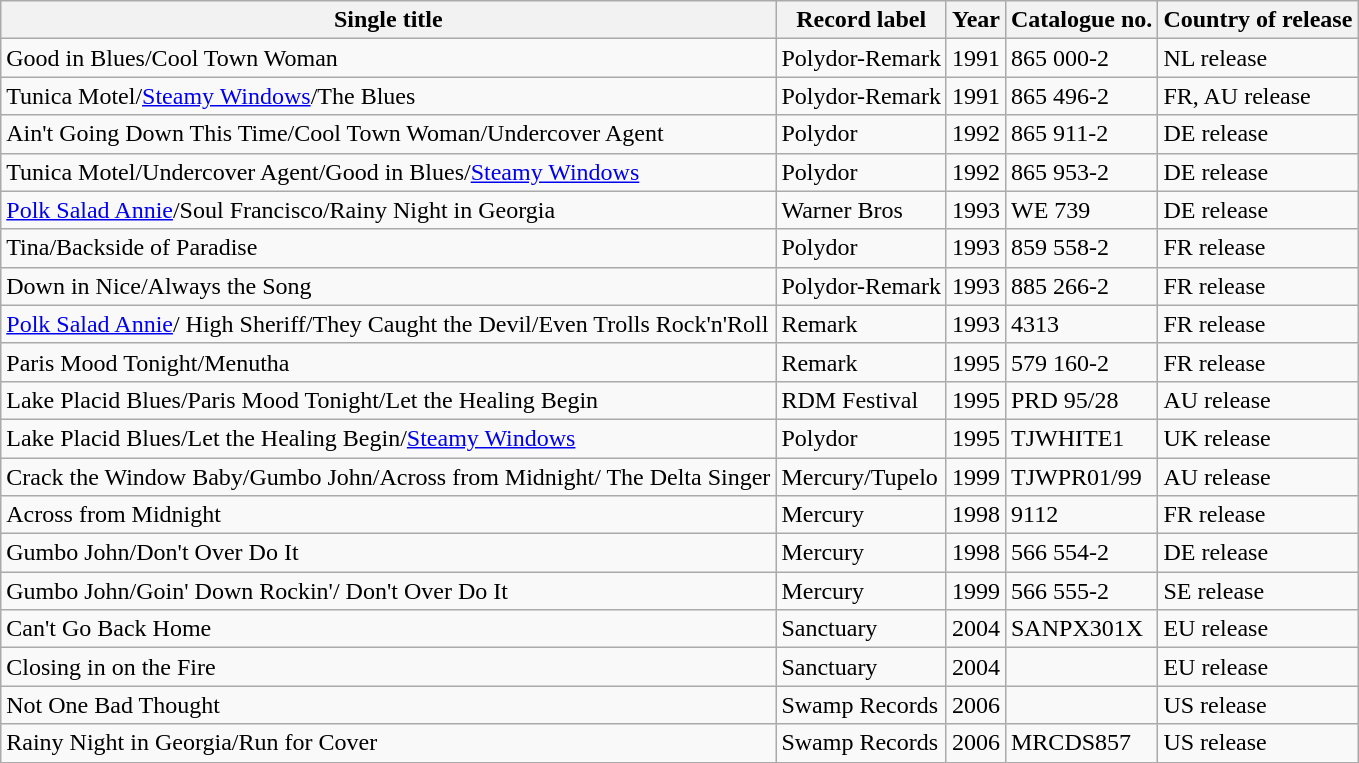<table class="wikitable">
<tr>
<th>Single title</th>
<th>Record label</th>
<th>Year</th>
<th>Catalogue no.</th>
<th>Country of release</th>
</tr>
<tr>
<td>Good in Blues/Cool Town Woman</td>
<td>Polydor-Remark</td>
<td>1991</td>
<td>865 000-2</td>
<td>NL release</td>
</tr>
<tr>
<td>Tunica Motel/<a href='#'>Steamy Windows</a>/The Blues</td>
<td>Polydor-Remark</td>
<td>1991</td>
<td>865 496-2</td>
<td>FR, AU release</td>
</tr>
<tr>
<td>Ain't Going Down This Time/Cool Town Woman/Undercover Agent</td>
<td>Polydor</td>
<td>1992</td>
<td>865 911-2</td>
<td>DE release</td>
</tr>
<tr>
<td>Tunica Motel/Undercover Agent/Good in Blues/<a href='#'>Steamy Windows</a></td>
<td>Polydor</td>
<td>1992</td>
<td>865 953-2</td>
<td>DE release</td>
</tr>
<tr>
<td><a href='#'>Polk Salad Annie</a>/Soul Francisco/Rainy Night in Georgia</td>
<td>Warner Bros</td>
<td>1993</td>
<td>WE 739</td>
<td>DE release</td>
</tr>
<tr>
<td>Tina/Backside of Paradise</td>
<td>Polydor</td>
<td>1993</td>
<td>859 558-2</td>
<td>FR release</td>
</tr>
<tr>
<td>Down in Nice/Always the Song</td>
<td>Polydor-Remark</td>
<td>1993</td>
<td>885 266-2</td>
<td>FR release</td>
</tr>
<tr>
<td><a href='#'>Polk Salad Annie</a>/ High Sheriff/They Caught the Devil/Even Trolls Rock'n'Roll</td>
<td>Remark</td>
<td>1993</td>
<td>4313</td>
<td>FR release</td>
</tr>
<tr>
<td>Paris Mood Tonight/Menutha</td>
<td>Remark</td>
<td>1995</td>
<td>579 160-2</td>
<td>FR release</td>
</tr>
<tr>
<td>Lake Placid Blues/Paris Mood Tonight/Let the Healing Begin</td>
<td>RDM Festival</td>
<td>1995</td>
<td>PRD 95/28</td>
<td>AU release</td>
</tr>
<tr>
<td>Lake Placid Blues/Let the Healing Begin/<a href='#'>Steamy Windows</a></td>
<td>Polydor</td>
<td>1995</td>
<td>TJWHITE1</td>
<td>UK release</td>
</tr>
<tr>
<td>Crack the Window Baby/Gumbo John/Across from Midnight/ The Delta Singer</td>
<td>Mercury/Tupelo</td>
<td>1999</td>
<td>TJWPR01/99</td>
<td>AU release</td>
</tr>
<tr>
<td>Across from Midnight</td>
<td>Mercury</td>
<td>1998</td>
<td>9112</td>
<td>FR release</td>
</tr>
<tr>
<td>Gumbo John/Don't Over Do It</td>
<td>Mercury</td>
<td>1998</td>
<td>566 554-2</td>
<td>DE release</td>
</tr>
<tr>
<td>Gumbo John/Goin' Down Rockin'/ Don't Over Do It</td>
<td>Mercury</td>
<td>1999</td>
<td>566 555-2</td>
<td>SE release</td>
</tr>
<tr>
<td>Can't Go Back Home</td>
<td>Sanctuary</td>
<td>2004</td>
<td>SANPX301X</td>
<td>EU release</td>
</tr>
<tr>
<td>Closing in on the Fire</td>
<td>Sanctuary</td>
<td>2004</td>
<td></td>
<td>EU release</td>
</tr>
<tr>
<td>Not One Bad Thought</td>
<td>Swamp Records</td>
<td>2006</td>
<td></td>
<td>US release</td>
</tr>
<tr>
<td>Rainy Night in Georgia/Run for Cover</td>
<td>Swamp Records</td>
<td>2006</td>
<td>MRCDS857</td>
<td>US release</td>
</tr>
</table>
